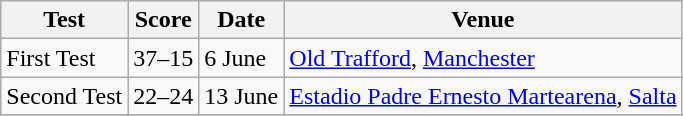<table class="wikitable">
<tr>
<th>Test</th>
<th>Score</th>
<th>Date</th>
<th>Venue</th>
</tr>
<tr>
<td>First Test</td>
<td align=center>37–15</td>
<td>6 June</td>
<td><a href='#'>Old Trafford</a>, <a href='#'>Manchester</a></td>
</tr>
<tr>
<td>Second Test</td>
<td align=center>22–24</td>
<td>13 June</td>
<td><a href='#'>Estadio Padre Ernesto Martearena</a>, <a href='#'>Salta</a></td>
</tr>
<tr>
</tr>
</table>
